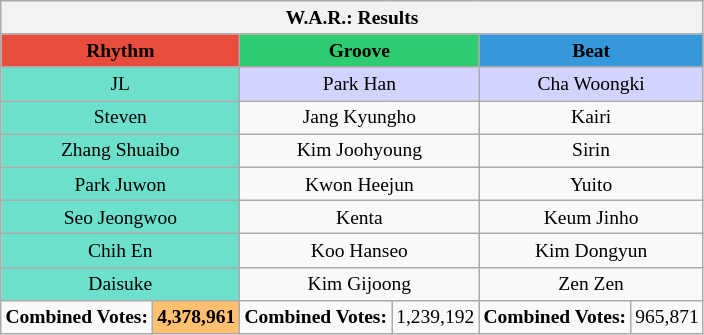<table class="wikitable" style="text-align:center; font-size: small">
<tr>
<th colspan="6">W.A.R.: Results</th>
</tr>
<tr>
<th colspan="2" style="background:#e74c3c">Rhythm</th>
<th colspan="2" style="background:#2ecc71">Groove</th>
<th colspan="2" style="background:#3498db">Beat</th>
</tr>
<tr>
<td colspan="2" style="background:#6de0cb">JL</td>
<td colspan="2" style="background:#d3d3ff">Park Han</td>
<td colspan="2" style="background:#d3d3ff">Cha Woongki</td>
</tr>
<tr>
<td colspan="2" style="background:#6de0cb">Steven</td>
<td colspan="2">Jang Kyungho</td>
<td colspan="2">Kairi</td>
</tr>
<tr>
<td colspan="2" style="background:#6de0cb">Zhang Shuaibo</td>
<td colspan="2">Kim Joohyoung</td>
<td colspan="2">Sirin</td>
</tr>
<tr>
<td colspan="2" style="background:#6de0cb">Park Juwon</td>
<td colspan="2">Kwon Heejun</td>
<td colspan="2">Yuito</td>
</tr>
<tr>
<td colspan="2" style="background:#6de0cb">Seo Jeongwoo</td>
<td colspan="2">Kenta</td>
<td colspan="2">Keum Jinho</td>
</tr>
<tr>
<td colspan="2" style="background:#6de0cb">Chih En</td>
<td colspan="2">Koo Hanseo</td>
<td colspan="2">Kim Dongyun</td>
</tr>
<tr>
<td colspan="2" style="background:#6de0cb">Daisuke</td>
<td colspan="2">Kim Gijoong</td>
<td colspan="2">Zen Zen</td>
</tr>
<tr>
<td><strong>Combined Votes:</strong></td>
<td style="background:#FFC06F"><strong>4,378,961</strong></td>
<td><strong>Combined Votes:</strong></td>
<td>1,239,192</td>
<td><strong>Combined Votes:</strong></td>
<td>965,871</td>
</tr>
</table>
